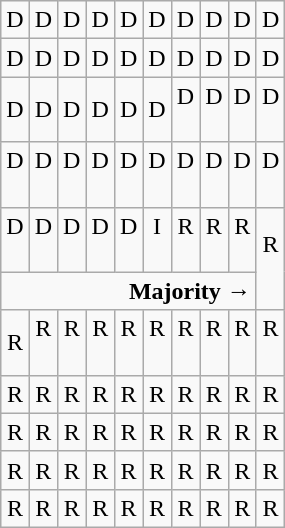<table class="wikitable"  style="text-align:center;">
<tr>
<td>D</td>
<td>D</td>
<td>D</td>
<td>D</td>
<td>D</td>
<td>D</td>
<td>D</td>
<td>D</td>
<td>D</td>
<td>D</td>
</tr>
<tr>
<td width=10% >D</td>
<td width=10% >D</td>
<td width=10% >D</td>
<td width=10% >D</td>
<td width=10% >D</td>
<td width=10% >D</td>
<td width=10% >D</td>
<td width=10% >D</td>
<td width=10% >D</td>
<td width=10% >D</td>
</tr>
<tr>
<td>D</td>
<td>D</td>
<td>D</td>
<td>D</td>
<td>D</td>
<td>D</td>
<td>D<br><br></td>
<td>D<br><br></td>
<td>D<br><br></td>
<td>D<br><br></td>
</tr>
<tr>
<td>D<br><br></td>
<td>D<br><br></td>
<td>D<br><br></td>
<td>D<br><br></td>
<td>D<br><br></td>
<td>D<br><br></td>
<td>D<br><br></td>
<td>D<br><br></td>
<td>D<br><br></td>
<td>D<br><br></td>
</tr>
<tr>
<td>D<br><br></td>
<td>D<br><br></td>
<td>D<br><br></td>
<td>D<br><br></td>
<td>D<br><br></td>
<td>I<br><br></td>
<td>R<br><br></td>
<td>R<br><br></td>
<td>R<br><br></td>
<td rowspan=2 >R<br><br></td>
</tr>
<tr>
<td colspan=9 style="text-align:right"><strong>Majority →</strong></td>
</tr>
<tr>
<td>R</td>
<td>R<br><br></td>
<td>R<br><br></td>
<td>R<br><br></td>
<td>R<br><br></td>
<td>R<br><br></td>
<td>R<br><br></td>
<td>R<br><br></td>
<td>R<br><br></td>
<td>R<br><br></td>
</tr>
<tr>
<td>R</td>
<td>R</td>
<td>R</td>
<td>R</td>
<td>R</td>
<td>R</td>
<td>R</td>
<td>R</td>
<td>R</td>
<td>R</td>
</tr>
<tr>
<td>R</td>
<td>R</td>
<td>R</td>
<td>R</td>
<td>R</td>
<td>R</td>
<td>R</td>
<td>R</td>
<td>R</td>
<td>R</td>
</tr>
<tr>
<td>R</td>
<td>R</td>
<td>R</td>
<td>R</td>
<td>R</td>
<td>R</td>
<td>R</td>
<td>R</td>
<td>R</td>
<td>R</td>
</tr>
<tr>
<td>R</td>
<td>R</td>
<td>R</td>
<td>R</td>
<td>R</td>
<td>R</td>
<td>R</td>
<td>R</td>
<td>R</td>
<td>R</td>
</tr>
</table>
